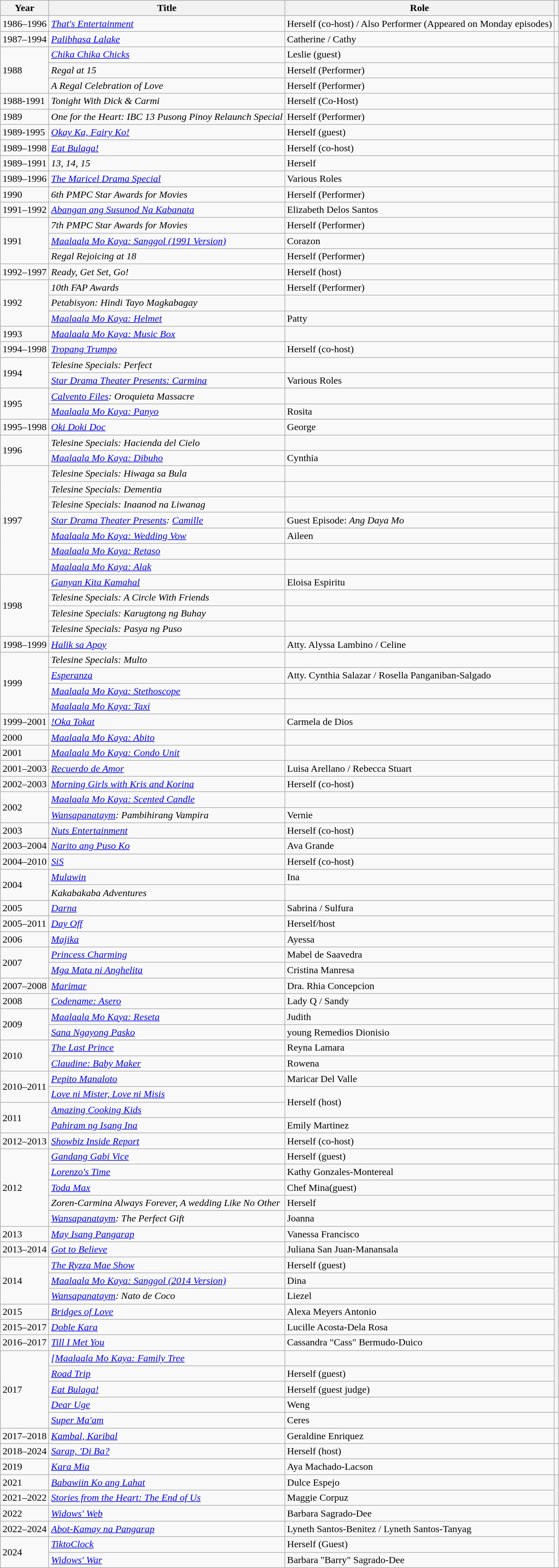<table class="wikitable sortable plainrowheaders">
<tr>
<th scope="col">Year</th>
<th scope="col">Title</th>
<th scope="col">Role</th>
<th scope="col"></th>
</tr>
<tr>
<td scope="row">1986–1996</td>
<td><em><a href='#'>That's Entertainment</a></em></td>
<td>Herself (co-host) / Also Performer (Appeared on Monday episodes)</td>
<td style="text-align: center;"></td>
</tr>
<tr>
<td scope="row">1987–1994</td>
<td><em><a href='#'>Palibhasa Lalake</a></em></td>
<td>Catherine / Cathy</td>
<td style="text-align: center;"></td>
</tr>
<tr>
<td rowspan="3" scope="row">1988</td>
<td><em><a href='#'>Chika Chika Chicks</a></em></td>
<td>Leslie (guest)</td>
<th style="text-align: center;"></th>
</tr>
<tr>
<td><em>Regal at 15</em></td>
<td>Herself (Performer)</td>
<th style="text-align: center;"></th>
</tr>
<tr>
<td><em>A Regal Celebration of Love</em></td>
<td>Herself (Performer)</td>
<th style="text-align: center;"></th>
</tr>
<tr>
<td scope="row">1988-1991</td>
<td><em>Tonight With Dick & Carmi</em></td>
<td>Herself (Co-Host)</td>
<th style="text-align: center;"></th>
</tr>
<tr>
<td scope="row">1989</td>
<td><em>One for the Heart: IBC 13 Pusong Pinoy Relaunch Special</em></td>
<td>Herself (Performer)</td>
<th style="text-align: center;"></th>
</tr>
<tr>
<td scope="row">1989-1995</td>
<td><em><a href='#'>Okay Ka, Fairy Ko!</a></em></td>
<td>Herself (guest)</td>
<th style="text-align: center;"></th>
</tr>
<tr>
<td scope="row">1989–1998</td>
<td><em><a href='#'>Eat Bulaga!</a></em></td>
<td>Herself (co-host)</td>
<td style="text-align: center;"></td>
</tr>
<tr>
<td scope="row">1989–1991</td>
<td><em>13, 14, 15</em></td>
<td>Herself</td>
<td style="text-align: center;"></td>
</tr>
<tr>
<td scope="row">1989–1996</td>
<td><em><a href='#'>The Maricel Drama Special</a></em></td>
<td>Various Roles</td>
<th style="text-align: center;"></th>
</tr>
<tr>
<td scope="row">1990</td>
<td><em>6th PMPC Star Awards for Movies</em></td>
<td>Herself (Performer)</td>
<th style="text-align: center;"></th>
</tr>
<tr>
<td scope="row">1991–1992</td>
<td><em><a href='#'>Abangan ang Susunod Na Kabanata</a></em></td>
<td>Elizabeth Delos Santos</td>
<th style="text-align: center;"></th>
</tr>
<tr>
<td rowspan="3" scope="row">1991</td>
<td><em>7th PMPC Star Awards for Movies</em></td>
<td>Herself (Performer)</td>
<th style="text-align: center;"></th>
</tr>
<tr>
<td><em><a href='#'>Maalaala Mo Kaya: Sanggol (1991 Version)</a></em></td>
<td>Corazon</td>
<th style="text-align: center;"></th>
</tr>
<tr>
<td><em>Regal Rejoicing at 18</em></td>
<td>Herself (Performer)</td>
<th style="text-align: center;"></th>
</tr>
<tr>
<td scope="row">1992–1997</td>
<td><em>Ready, Get Set, Go!</em></td>
<td>Herself (host)</td>
<th style="text-align: center;"></th>
</tr>
<tr>
<td rowspan="3" scope="row">1992</td>
<td><em>10th FAP Awards</em></td>
<td>Herself (Performer)</td>
<td style="text-align: center;"></td>
</tr>
<tr>
<td><em>Petabisyon: Hindi Tayo Magkabagay</em></td>
<td></td>
<td style="text-align: center;"></td>
</tr>
<tr>
<td><em><a href='#'>Maalaala Mo Kaya: Helmet</a></em></td>
<td>Patty</td>
<td style="text-align: center;"></td>
</tr>
<tr>
<td scope="row">1993</td>
<td><em><a href='#'>Maalaala Mo Kaya: Music Box</a></em></td>
<td></td>
<th style="text-align: center;"></th>
</tr>
<tr>
<td scope="row">1994–1998</td>
<td><em><a href='#'>Tropang Trumpo</a></em></td>
<td>Herself (co-host)</td>
<td style="text-align: center;"></td>
</tr>
<tr>
<td rowspan="2" scope="row">1994</td>
<td><em>Telesine Specials: Perfect</em></td>
<td></td>
<th style="text-align: center;"></th>
</tr>
<tr>
<td><em><a href='#'>Star Drama Theater Presents: Carmina</a></em></td>
<td>Various Roles</td>
<td style="text-align: center;"></td>
</tr>
<tr>
<td rowspan="2" scope="row">1995</td>
<td><em><a href='#'>Calvento Files</a>: Oroquieta Massacre</em></td>
<td></td>
<th style="text-align: center;"></th>
</tr>
<tr>
<td><em><a href='#'>Maalaala Mo Kaya: Panyo</a></em></td>
<td>Rosita</td>
<th style="text-align: center;"></th>
</tr>
<tr>
<td scope="row">1995–1998</td>
<td><em><a href='#'>Oki Doki Doc</a></em></td>
<td>George</td>
<th style="text-align: center;"></th>
</tr>
<tr>
<td rowspan="2" scope="row">1996</td>
<td><em>Telesine Specials: Hacienda del Cielo</em></td>
<td></td>
<td style="text-align: center;"></td>
</tr>
<tr>
<td><em><a href='#'>Maalaala Mo Kaya: Dibuho</a></em></td>
<td>Cynthia</td>
<th style="text-align: center;"></th>
</tr>
<tr>
<td rowspan="7" scope="row">1997</td>
<td><em>Telesine Specials: Hiwaga sa Bula</em></td>
<td></td>
<td style="text-align: center;"></td>
</tr>
<tr>
<td><em>Telesine Specials: Dementia</em></td>
<td></td>
<td style="text-align: center;"></td>
</tr>
<tr>
<td><em>Telesine Specials: Inaanod na Liwanag</em></td>
<td></td>
<td style="text-align: center;"></td>
</tr>
<tr>
<td><em><a href='#'>Star Drama Theater Presents</a>: <a href='#'>Camille</a></em></td>
<td>Guest Episode: <em>Ang Daya Mo</em></td>
<th style="text-align: center;"></th>
</tr>
<tr>
<td><em><a href='#'>Maalaala Mo Kaya: Wedding Vow</a></em></td>
<td>Aileen</td>
<th style="text-align: center;"></th>
</tr>
<tr>
<td><em><a href='#'>Maalaala Mo Kaya: Retaso</a></em></td>
<td></td>
<th style="text-align: center;"></th>
</tr>
<tr>
<td><em><a href='#'>Maalaala Mo Kaya: Alak</a></em></td>
<td></td>
<th style="text-align: center;"></th>
</tr>
<tr>
<td rowspan="4" scope="row">1998</td>
<td><em><a href='#'>Ganyan Kita Kamahal</a></em></td>
<td>Eloisa Espiritu</td>
<th style="text-align: center;"></th>
</tr>
<tr>
<td><em>Telesine Specials: A Circle With Friends</em></td>
<td></td>
<td style="text-align: center;"></td>
</tr>
<tr>
<td><em>Telesine Specials: Karugtong ng Buhay</em></td>
<td></td>
<td style="text-align: center;"></td>
</tr>
<tr>
<td><em>Telesine Specials: Pasya ng Puso</em></td>
<td></td>
</tr>
<tr>
<td scope="row">1998–1999</td>
<td><em><a href='#'>Halik sa Apoy</a></em></td>
<td>Atty. Alyssa Lambino / Celine</td>
<th style="text-align: center;"></th>
</tr>
<tr>
<td rowspan="4" scope="row">1999</td>
<td><em>Telesine Specials: Multo</em></td>
<td></td>
</tr>
<tr>
<td><em><a href='#'>Esperanza</a></em></td>
<td>Atty. Cynthia Salazar / Rosella Panganiban-Salgado</td>
<th style="text-align: center;"></th>
</tr>
<tr>
<td><em><a href='#'>Maalaala Mo Kaya: Stethoscope</a></em></td>
<td></td>
<th style="text-align: center;"></th>
</tr>
<tr>
<td><em><a href='#'>Maalaala Mo Kaya: Taxi</a></em></td>
<td></td>
<th style="text-align: center;"></th>
</tr>
<tr>
<td scope="row">1999–2001</td>
<td><em><a href='#'>!Oka Tokat</a></em></td>
<td>Carmela de Dios</td>
</tr>
<tr>
<td scope="row">2000</td>
<td><em><a href='#'>Maalaala Mo Kaya: Abito</a></em></td>
<td></td>
<th style="text-align: center;"></th>
</tr>
<tr>
<td scope="row">2001</td>
<td><em><a href='#'>Maalaala Mo Kaya: Condo Unit</a></em></td>
<td></td>
<th style="text-align: center;"></th>
</tr>
<tr>
<td scope="row">2001–2003</td>
<td><em><a href='#'>Recuerdo de Amor</a></em></td>
<td>Luisa Arellano / Rebecca Stuart</td>
</tr>
<tr>
<td scope="row">2002–2003</td>
<td><em><a href='#'>Morning Girls with Kris and Korina</a></em></td>
<td>Herself (co-host)</td>
<td style="text-align: center;"></td>
</tr>
<tr>
<td rowspan="2" scope="row">2002</td>
<td><em><a href='#'>Maalaala Mo Kaya: Scented Candle</a></em></td>
<td></td>
<th style="text-align: center;"></th>
</tr>
<tr>
<td><em><a href='#'>Wansapanataym</a>: Pambihirang Vampira</em></td>
<td>Vernie</td>
<td></td>
</tr>
<tr>
<td scope="row">2003</td>
<td><em><a href='#'>Nuts Entertainment</a></em></td>
<td>Herself (co-host)</td>
<td style="text-align: center;"></td>
</tr>
<tr>
<td scope="row">2003–2004</td>
<td><em><a href='#'>Narito ang Puso Ko</a></em></td>
<td>Ava Grande</td>
<th rowspan="9" style="text-align: center;"></th>
</tr>
<tr>
<td scope="row">2004–2010</td>
<td><em><a href='#'>SiS</a></em></td>
<td>Herself (co-host)</td>
</tr>
<tr>
<td rowspan="2" scope="row">2004</td>
<td><em><a href='#'>Mulawin</a></em></td>
<td>Ina</td>
</tr>
<tr>
<td><em>Kakabakaba Adventures</em></td>
<td></td>
</tr>
<tr>
<td scope="row">2005</td>
<td><em><a href='#'>Darna</a></em></td>
<td>Sabrina / Sulfura</td>
</tr>
<tr>
<td scope="row">2005–2011</td>
<td><em><a href='#'>Day Off</a></em></td>
<td>Herself/host</td>
</tr>
<tr>
<td scope="row">2006</td>
<td><em><a href='#'>Majika</a></em></td>
<td>Ayessa</td>
</tr>
<tr>
<td rowspan="2" scope="row">2007</td>
<td><em><a href='#'>Princess Charming</a></em></td>
<td>Mabel de Saavedra</td>
</tr>
<tr>
<td><em><a href='#'>Mga Mata ni Anghelita</a></em></td>
<td>Cristina Manresa</td>
</tr>
<tr>
<td scope="row">2007–2008</td>
<td><em><a href='#'>Marimar</a></em></td>
<td>Dra. Rhia Concepcion</td>
<td style="text-align: center;"></td>
</tr>
<tr>
<td scope="row">2008</td>
<td><em><a href='#'>Codename: Asero</a></em></td>
<td>Lady Q / Sandy</td>
<td style="text-align: center;"></td>
</tr>
<tr>
<td rowspan="2" scope="row">2009</td>
<td><em><a href='#'>Maalaala Mo Kaya: Reseta</a></em></td>
<td>Judith</td>
<th rowspan="3" style="text-align: center;"></th>
</tr>
<tr>
<td><em><a href='#'>Sana Ngayong Pasko</a></em></td>
<td>young Remedios Dionisio</td>
</tr>
<tr>
<td rowspan="2"  scope="row">2010</td>
<td><em><a href='#'>The Last Prince</a></em></td>
<td>Reyna Lamara</td>
</tr>
<tr>
<td><em><a href='#'>Claudine: Baby Maker</a></em></td>
<td>Rowena</td>
</tr>
<tr>
<td rowspan="2" scope="row">2010–2011</td>
<td><em><a href='#'>Pepito Manaloto</a></em></td>
<td>Maricar Del Valle</td>
<td style="text-align: center;"></td>
</tr>
<tr>
<td><em><a href='#'>Love ni Mister, Love ni Misis</a></em></td>
<td rowspan="2">Herself (host)</td>
<th rowspan="5" style="text-align: center;"></th>
</tr>
<tr>
<td rowspan="2" scope="row" l>2011</td>
<td><em><a href='#'>Amazing Cooking Kids</a></em></td>
</tr>
<tr>
<td><em><a href='#'>Pahiram ng Isang Ina</a></em></td>
<td>Emily Martinez</td>
</tr>
<tr>
<td scope="row">2012–2013</td>
<td><em><a href='#'>Showbiz Inside Report</a></em></td>
<td>Herself (co-host)</td>
</tr>
<tr>
<td rowspan="5" scope="row">2012</td>
<td><em><a href='#'>Gandang Gabi Vice</a></em></td>
<td>Herself (guest)</td>
</tr>
<tr>
<td><em><a href='#'>Lorenzo's Time</a></em></td>
<td>Kathy Gonzales-Montereal</td>
<td style="text-align: center;"></td>
</tr>
<tr>
<td><em><a href='#'>Toda Max</a></em></td>
<td>Chef Mina(guest)</td>
<th rowspan="4" style="text-align: center;"></th>
</tr>
<tr>
<td><em>Zoren-Carmina Always Forever, A wedding Like No Other</em></td>
<td>Herself</td>
</tr>
<tr>
<td><em><a href='#'>Wansapanataym</a>: The Perfect Gift</em></td>
<td>Joanna</td>
</tr>
<tr>
<td scope="row">2013</td>
<td><em><a href='#'>May Isang Pangarap</a></em></td>
<td>Vanessa Francisco</td>
</tr>
<tr>
<td scope="row">2013–2014</td>
<td><em><a href='#'>Got to Believe</a></em></td>
<td>Juliana San Juan-Manansala</td>
<td style="text-align: center;"></td>
</tr>
<tr>
<td rowspan="3" scope="row">2014</td>
<td><em><a href='#'>The Ryzza Mae Show</a></em></td>
<td>Herself (guest)</td>
<th rowspan="9" style="text-align: center;"></th>
</tr>
<tr>
<td><em><a href='#'>Maalaala Mo Kaya: Sanggol (2014 Version)</a></em></td>
<td>Dina</td>
</tr>
<tr>
<td><em><a href='#'>Wansapanataym</a>: Nato de Coco</em></td>
<td>Liezel</td>
</tr>
<tr>
<td scope="row">2015</td>
<td><em><a href='#'>Bridges of Love</a></em></td>
<td>Alexa Meyers Antonio</td>
</tr>
<tr>
<td scope="row">2015–2017</td>
<td><em><a href='#'>Doble Kara</a></em></td>
<td>Lucille Acosta-Dela Rosa</td>
</tr>
<tr>
<td scope="row">2016–2017</td>
<td><em><a href='#'>Till I Met You</a></em></td>
<td>Cassandra "Cass" Bermudo-Duico</td>
</tr>
<tr>
<td rowspan="5" scope="row">2017</td>
<td><em><a href='#'>[Maalaala Mo Kaya: Family Tree</a></em></td>
<td></td>
</tr>
<tr>
<td><em><a href='#'>Road Trip</a></em></td>
<td>Herself (guest)</td>
</tr>
<tr>
<td><em><a href='#'>Eat Bulaga!</a></em></td>
<td>Herself (guest judge)</td>
</tr>
<tr>
<td><em><a href='#'>Dear Uge</a></em></td>
<td>Weng</td>
</tr>
<tr>
<td><em><a href='#'>Super Ma'am</a></em></td>
<td>Ceres</td>
<td style="text-align: center;"></td>
</tr>
<tr>
<td scope="row">2017–2018</td>
<td><em><a href='#'>Kambal, Karibal</a></em></td>
<td>Geraldine Enriquez</td>
<td style="text-align: center;"></td>
</tr>
<tr>
<td scope="row">2018–2024</td>
<td><em><a href='#'>Sarap, 'Di Ba?</a></em></td>
<td>Herself (host)</td>
<td style="text-align: center;"></td>
</tr>
<tr>
<td scope="row">2019</td>
<td><em><a href='#'>Kara Mia</a></em></td>
<td>Aya Machado-Lacson</td>
<td style="text-align: center;"></td>
</tr>
<tr>
<td scope="row">2021</td>
<td><em><a href='#'>Babawiin Ko ang Lahat</a></em></td>
<td>Dulce Espejo</td>
<th rowspan="2" style="text-align: center;"></th>
</tr>
<tr>
<td scope="row">2021–2022</td>
<td><em><a href='#'>Stories from the Heart: The End of Us</a></em></td>
<td>Maggie Corpuz</td>
</tr>
<tr>
<td scope="row">2022</td>
<td><em><a href='#'>Widows' Web</a></em></td>
<td>Barbara Sagrado-Dee</td>
<td style="text-align: center;"></td>
</tr>
<tr>
<td scope="row">2022–2024</td>
<td><em><a href='#'>Abot-Kamay na Pangarap</a></em></td>
<td>Lyneth Santos-Benitez / Lyneth Santos-Tanyag</td>
</tr>
<tr>
<td rowspan="2" scope="row">2024</td>
<td><em><a href='#'>TiktoClock</a></em></td>
<td>Herself (Guest)</td>
</tr>
<tr>
<td><em><a href='#'>Widows' War</a></em></td>
<td>Barbara "Barry" Sagrado-Dee</td>
</tr>
</table>
